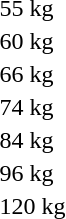<table>
<tr>
<td rowspan=2>55 kg<br></td>
<td rowspan=2></td>
<td rowspan=2></td>
<td></td>
</tr>
<tr>
<td></td>
</tr>
<tr>
<td rowspan=2>60 kg<br></td>
<td rowspan=2></td>
<td rowspan=2></td>
<td></td>
</tr>
<tr>
<td></td>
</tr>
<tr>
<td rowspan=2>66 kg<br></td>
<td rowspan=2></td>
<td rowspan=2></td>
<td></td>
</tr>
<tr>
<td></td>
</tr>
<tr>
<td rowspan=2>74 kg<br></td>
<td rowspan=2></td>
<td rowspan=2></td>
<td></td>
</tr>
<tr>
<td></td>
</tr>
<tr>
<td rowspan=2>84 kg<br></td>
<td rowspan=2></td>
<td rowspan=2></td>
<td></td>
</tr>
<tr>
<td></td>
</tr>
<tr>
<td rowspan=2>96 kg<br></td>
<td rowspan=2></td>
<td rowspan=2></td>
<td></td>
</tr>
<tr>
<td></td>
</tr>
<tr>
<td rowspan=2>120 kg<br></td>
<td rowspan=2></td>
<td rowspan=2></td>
<td></td>
</tr>
<tr>
<td></td>
</tr>
</table>
